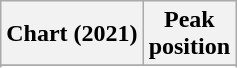<table class="wikitable sortable plainrowheaders" style="text-align:center">
<tr>
<th scope="col">Chart (2021)</th>
<th scope="col">Peak<br>position</th>
</tr>
<tr>
</tr>
<tr>
</tr>
<tr>
</tr>
</table>
